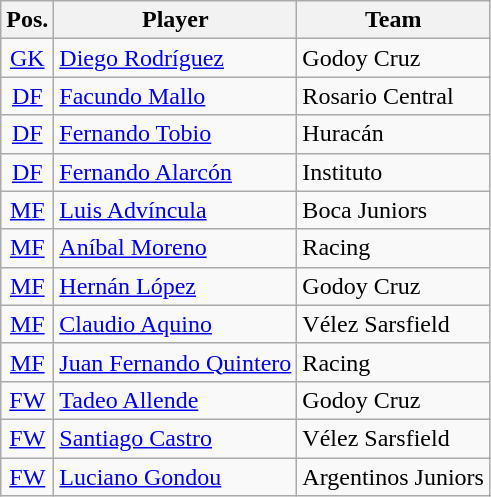<table class="wikitable">
<tr>
<th>Pos.</th>
<th>Player</th>
<th>Team</th>
</tr>
<tr>
<td style="text-align:center;" rowspan=><a href='#'>GK</a></td>
<td> <a href='#'>Diego Rodríguez</a></td>
<td>Godoy Cruz</td>
</tr>
<tr>
<td style="text-align:center;" rowspan=><a href='#'>DF</a></td>
<td> <a href='#'>Facundo Mallo</a></td>
<td>Rosario Central</td>
</tr>
<tr>
<td style="text-align:center;" rowspan=><a href='#'>DF</a></td>
<td> <a href='#'>Fernando Tobio</a></td>
<td>Huracán</td>
</tr>
<tr>
<td style="text-align:center;" rowspan=><a href='#'>DF</a></td>
<td> <a href='#'>Fernando Alarcón</a></td>
<td>Instituto</td>
</tr>
<tr>
<td style="text-align:center;" rowspan=><a href='#'>MF</a></td>
<td> <a href='#'>Luis Advíncula</a></td>
<td>Boca Juniors</td>
</tr>
<tr>
<td style="text-align:center;" rowspan=><a href='#'>MF</a></td>
<td> <a href='#'>Aníbal Moreno</a></td>
<td>Racing</td>
</tr>
<tr>
<td style="text-align:center;" rowspan=><a href='#'>MF</a></td>
<td> <a href='#'>Hernán López</a></td>
<td>Godoy Cruz</td>
</tr>
<tr>
<td style="text-align:center;" rowspan=><a href='#'>MF</a></td>
<td> <a href='#'>Claudio Aquino</a></td>
<td>Vélez Sarsfield</td>
</tr>
<tr>
<td style="text-align:center;" rowspan=><a href='#'>MF</a></td>
<td> <a href='#'>Juan Fernando Quintero</a></td>
<td>Racing</td>
</tr>
<tr>
<td style="text-align:center;" rowspan=><a href='#'>FW</a></td>
<td> <a href='#'>Tadeo Allende</a></td>
<td>Godoy Cruz</td>
</tr>
<tr>
<td style="text-align:center;" rowspan=><a href='#'>FW</a></td>
<td> <a href='#'>Santiago Castro</a></td>
<td>Vélez Sarsfield</td>
</tr>
<tr>
<td style="text-align:center;" rowspan=><a href='#'>FW</a></td>
<td> <a href='#'>Luciano Gondou</a></td>
<td>Argentinos Juniors</td>
</tr>
</table>
